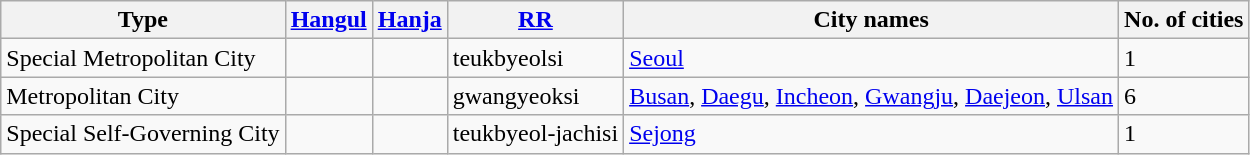<table class=wikitable>
<tr>
<th>Type</th>
<th><a href='#'>Hangul</a></th>
<th><a href='#'>Hanja</a></th>
<th><a href='#'>RR</a></th>
<th>City names</th>
<th>No. of cities</th>
</tr>
<tr>
<td>Special Metropolitan City</td>
<td><span></span></td>
<td><span></span></td>
<td>teukbyeolsi</td>
<td><a href='#'>Seoul</a></td>
<td>1</td>
</tr>
<tr>
<td>Metropolitan City</td>
<td><span></span></td>
<td><span></span></td>
<td>gwangyeoksi</td>
<td><a href='#'>Busan</a>, <a href='#'>Daegu</a>, <a href='#'>Incheon</a>, <a href='#'>Gwangju</a>, <a href='#'>Daejeon</a>, <a href='#'>Ulsan</a></td>
<td>6</td>
</tr>
<tr>
<td>Special Self-Governing City</td>
<td><span></span></td>
<td><span></span></td>
<td>teukbyeol-jachisi</td>
<td><a href='#'>Sejong</a></td>
<td>1</td>
</tr>
</table>
